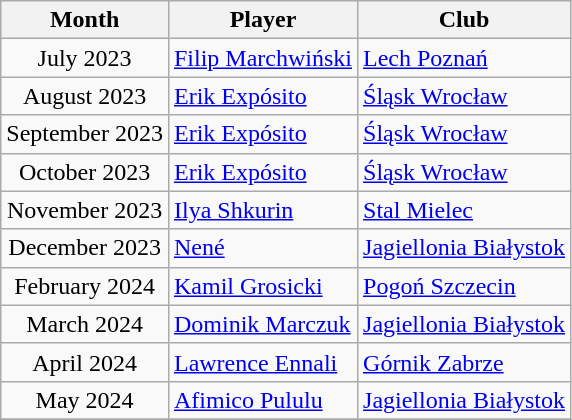<table class="wikitable" style="text-align:center">
<tr>
<th>Month</th>
<th>Player</th>
<th>Club</th>
</tr>
<tr>
<td>July 2023</td>
<td style="text-align:left"> <a href='#'>Filip Marchwiński</a></td>
<td style="text-align:left"><a href='#'>Lech Poznań</a></td>
</tr>
<tr>
<td>August 2023</td>
<td style="text-align:left"> <a href='#'>Erik Expósito</a></td>
<td style="text-align:left"><a href='#'>Śląsk Wrocław</a></td>
</tr>
<tr>
<td>September 2023</td>
<td style="text-align:left"> <a href='#'>Erik Expósito</a></td>
<td style="text-align:left"><a href='#'>Śląsk Wrocław</a></td>
</tr>
<tr>
<td>October 2023</td>
<td style="text-align:left"> <a href='#'>Erik Expósito</a></td>
<td style="text-align:left"><a href='#'>Śląsk Wrocław</a></td>
</tr>
<tr>
<td>November 2023</td>
<td style="text-align:left"> <a href='#'>Ilya Shkurin</a></td>
<td style="text-align:left"><a href='#'>Stal Mielec</a></td>
</tr>
<tr>
<td>December 2023</td>
<td style="text-align:left"> <a href='#'>Nené</a></td>
<td style="text-align:left"><a href='#'>Jagiellonia Białystok</a></td>
</tr>
<tr>
<td>February 2024</td>
<td style="text-align:left"> <a href='#'>Kamil Grosicki</a></td>
<td style="text-align:left"><a href='#'>Pogoń Szczecin</a></td>
</tr>
<tr>
<td>March 2024</td>
<td style="text-align:left"> <a href='#'>Dominik Marczuk</a></td>
<td style="text-align:left"><a href='#'>Jagiellonia Białystok</a></td>
</tr>
<tr>
<td>April 2024</td>
<td style="text-align:left"> <a href='#'>Lawrence Ennali</a></td>
<td style="text-align:left"><a href='#'>Górnik Zabrze</a></td>
</tr>
<tr>
<td>May 2024</td>
<td style="text-align:left"> <a href='#'>Afimico Pululu</a></td>
<td style="text-align:left"><a href='#'>Jagiellonia Białystok</a></td>
</tr>
<tr>
</tr>
</table>
